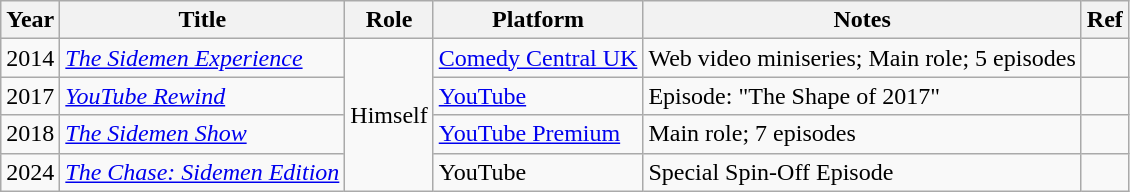<table class="wikitable">
<tr>
<th>Year</th>
<th>Title</th>
<th>Role</th>
<th>Platform</th>
<th>Notes</th>
<th>Ref</th>
</tr>
<tr>
<td>2014</td>
<td><em><a href='#'>The Sidemen Experience</a></em></td>
<td rowspan="4">Himself</td>
<td><a href='#'>Comedy Central UK</a></td>
<td>Web video miniseries; Main role; 5 episodes</td>
<td></td>
</tr>
<tr>
<td>2017</td>
<td><em><a href='#'>YouTube Rewind</a></em></td>
<td><a href='#'>YouTube</a></td>
<td>Episode:  "The Shape of 2017"</td>
<td></td>
</tr>
<tr>
<td>2018</td>
<td><em><a href='#'>The Sidemen Show</a></em></td>
<td><a href='#'>YouTube Premium</a></td>
<td>Main role; 7 episodes</td>
<td></td>
</tr>
<tr>
<td rowspan="1">2024</td>
<td><em><a href='#'>The Chase: Sidemen Edition</a></em></td>
<td>YouTube</td>
<td>Special Spin-Off Episode</td>
<td></td>
</tr>
</table>
